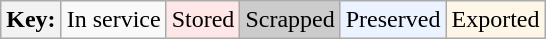<table class="wikitable">
<tr>
<th>Key:</th>
<td>In service</td>
<td bgcolor=#fee7e6>Stored</td>
<td bgcolor=#cccccc>Scrapped</td>
<td bgcolor=#eaf3ff>Preserved</td>
<td bgcolor=#fef6e7>Exported</td>
</tr>
</table>
